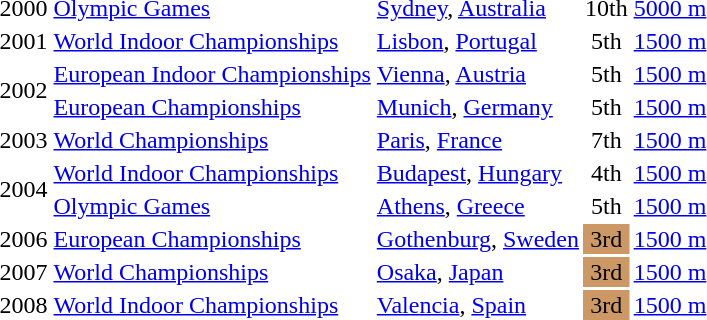<table>
<tr>
<td>2000</td>
<td><a href='#'>Olympic Games</a></td>
<td><a href='#'>Sydney</a>, <a href='#'>Australia</a></td>
<td align="center">10th</td>
<td><a href='#'>5000 m</a></td>
</tr>
<tr>
<td>2001</td>
<td><a href='#'>World Indoor Championships</a></td>
<td><a href='#'>Lisbon</a>, <a href='#'>Portugal</a></td>
<td align="center">5th</td>
<td><a href='#'>1500 m</a></td>
</tr>
<tr>
<td rowspan=2>2002</td>
<td><a href='#'>European Indoor Championships</a></td>
<td><a href='#'>Vienna</a>, <a href='#'>Austria</a></td>
<td align="center">5th</td>
<td><a href='#'>1500 m</a></td>
</tr>
<tr>
<td><a href='#'>European Championships</a></td>
<td><a href='#'>Munich</a>, <a href='#'>Germany</a></td>
<td align="center">5th</td>
<td><a href='#'>1500 m</a></td>
</tr>
<tr>
<td>2003</td>
<td><a href='#'>World Championships</a></td>
<td><a href='#'>Paris</a>, <a href='#'>France</a></td>
<td align="center">7th</td>
<td><a href='#'>1500 m</a></td>
</tr>
<tr>
<td rowspan=2>2004</td>
<td><a href='#'>World Indoor Championships</a></td>
<td><a href='#'>Budapest</a>, <a href='#'>Hungary</a></td>
<td align="center">4th</td>
<td><a href='#'>1500 m</a></td>
</tr>
<tr>
<td><a href='#'>Olympic Games</a></td>
<td><a href='#'>Athens</a>, <a href='#'>Greece</a></td>
<td align="center">5th</td>
<td><a href='#'>1500 m</a></td>
</tr>
<tr>
<td>2006</td>
<td><a href='#'>European Championships</a></td>
<td><a href='#'>Gothenburg</a>, <a href='#'>Sweden</a></td>
<td bgcolor="cc9966" align="center">3rd</td>
<td><a href='#'>1500 m</a></td>
</tr>
<tr>
<td>2007</td>
<td><a href='#'>World Championships</a></td>
<td><a href='#'>Osaka</a>, <a href='#'>Japan</a></td>
<td bgcolor="cc9966" align="center">3rd</td>
<td><a href='#'>1500 m</a></td>
</tr>
<tr>
<td>2008</td>
<td><a href='#'>World Indoor Championships</a></td>
<td><a href='#'>Valencia</a>, <a href='#'>Spain</a></td>
<td bgcolor="cc9966" align="center">3rd</td>
<td><a href='#'>1500 m</a></td>
</tr>
</table>
